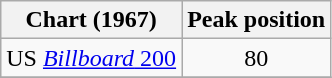<table class="wikitable sortable">
<tr>
<th>Chart (1967)</th>
<th align="center">Peak position</th>
</tr>
<tr album/>
<td>US <a href='#'><em>Billboard</em> 200</a></td>
<td align="center">80</td>
</tr>
<tr>
</tr>
</table>
